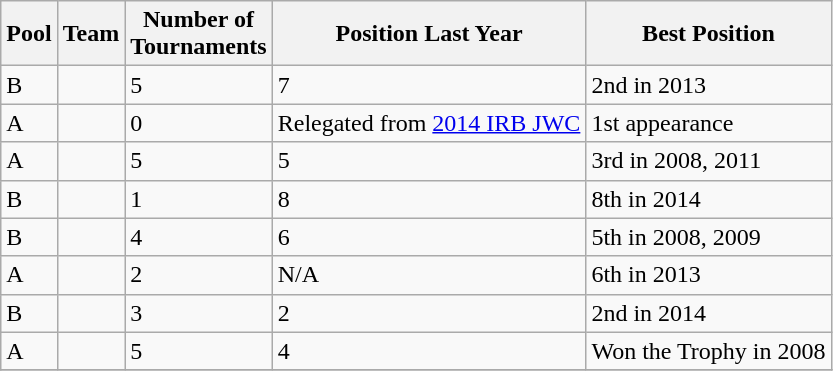<table class="wikitable sortable">
<tr>
<th>Pool</th>
<th>Team</th>
<th>Number of <br> Tournaments</th>
<th>Position Last Year</th>
<th>Best Position</th>
</tr>
<tr>
<td>B</td>
<td></td>
<td>5</td>
<td>7</td>
<td>2nd in 2013</td>
</tr>
<tr>
<td>A</td>
<td></td>
<td>0</td>
<td>Relegated from <a href='#'>2014 IRB JWC</a></td>
<td>1st appearance</td>
</tr>
<tr>
<td>A</td>
<td></td>
<td>5</td>
<td>5</td>
<td>3rd in 2008, 2011</td>
</tr>
<tr>
<td>B</td>
<td></td>
<td>1</td>
<td>8</td>
<td>8th in 2014</td>
</tr>
<tr>
<td>B</td>
<td></td>
<td>4</td>
<td>6</td>
<td>5th in 2008, 2009</td>
</tr>
<tr>
<td>A</td>
<td></td>
<td>2</td>
<td>N/A</td>
<td>6th in 2013</td>
</tr>
<tr>
<td>B</td>
<td></td>
<td>3</td>
<td>2</td>
<td>2nd in 2014</td>
</tr>
<tr>
<td>A</td>
<td></td>
<td>5</td>
<td>4</td>
<td>Won the Trophy in 2008</td>
</tr>
<tr>
</tr>
</table>
